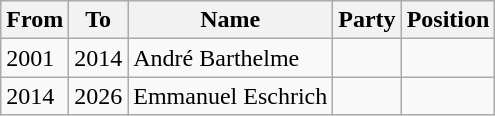<table class="wikitable">
<tr>
<th>From</th>
<th>To</th>
<th>Name</th>
<th>Party</th>
<th>Position</th>
</tr>
<tr>
<td>2001</td>
<td>2014</td>
<td>André Barthelme</td>
<td></td>
<td></td>
</tr>
<tr>
<td>2014</td>
<td>2026</td>
<td>Emmanuel Eschrich</td>
<td></td>
<td></td>
</tr>
</table>
